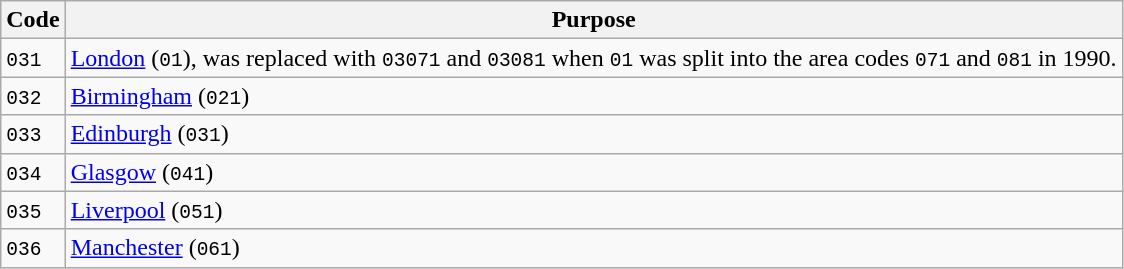<table class="wikitable">
<tr>
<th>Code</th>
<th>Purpose</th>
</tr>
<tr>
<td><code>031</code></td>
<td><a href='#'>London</a> (<code>01</code>), was replaced with <code>03071</code> and <code>03081</code> when <code>01</code> was split into the area codes <code>071</code> and <code>081</code> in 1990.</td>
</tr>
<tr>
<td><code>032</code></td>
<td><a href='#'>Birmingham</a> (<code>021</code>)</td>
</tr>
<tr>
<td><code>033</code></td>
<td><a href='#'>Edinburgh</a> (<code>031</code>)</td>
</tr>
<tr>
<td><code>034</code></td>
<td><a href='#'>Glasgow</a> (<code>041</code>)</td>
</tr>
<tr>
<td><code>035</code></td>
<td><a href='#'>Liverpool</a> (<code>051</code>)</td>
</tr>
<tr>
<td><code>036</code></td>
<td><a href='#'>Manchester</a> (<code>061</code>)</td>
</tr>
</table>
